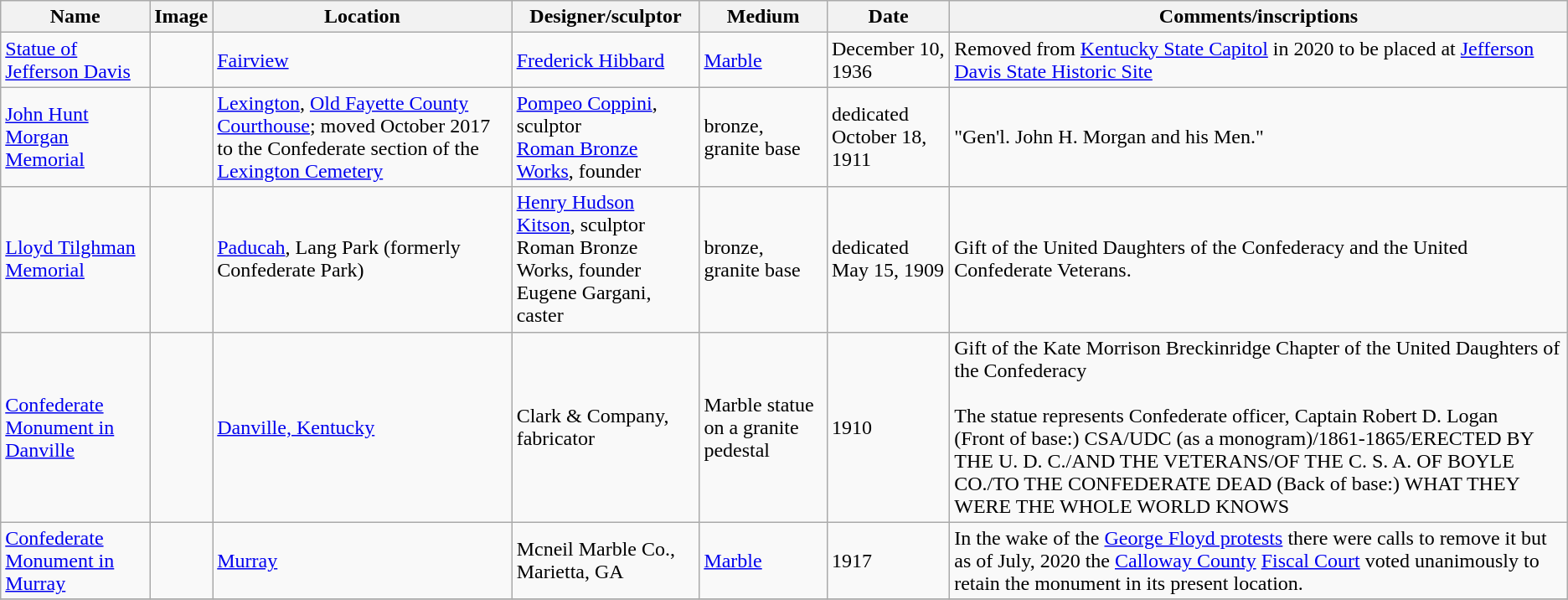<table class="wikitable sortable">
<tr>
<th>Name</th>
<th>Image</th>
<th>Location</th>
<th>Designer/sculptor</th>
<th>Medium</th>
<th>Date</th>
<th>Comments/inscriptions</th>
</tr>
<tr>
<td><a href='#'>Statue of Jefferson Davis</a></td>
<td></td>
<td><a href='#'>Fairview</a></td>
<td><a href='#'>Frederick Hibbard</a></td>
<td><a href='#'>Marble</a></td>
<td>December 10, 1936</td>
<td>Removed from <a href='#'>Kentucky State Capitol</a> in 2020 to be placed at <a href='#'>Jefferson Davis State Historic Site</a></td>
</tr>
<tr>
<td><a href='#'>John Hunt Morgan Memorial</a></td>
<td></td>
<td><a href='#'>Lexington</a>, <a href='#'>Old Fayette County Courthouse</a>; moved October 2017 to the Confederate section of the <a href='#'>Lexington Cemetery</a></td>
<td><a href='#'>Pompeo Coppini</a>, sculptor<br><a href='#'>Roman Bronze Works</a>, founder</td>
<td>bronze,<br>granite base</td>
<td>dedicated October 18, 1911</td>
<td>"Gen'l. John H. Morgan and his Men."</td>
</tr>
<tr>
<td><a href='#'>Lloyd Tilghman Memorial</a></td>
<td></td>
<td><a href='#'>Paducah</a>, Lang Park (formerly Confederate Park)</td>
<td><a href='#'>Henry Hudson Kitson</a>, sculptor<br>Roman Bronze Works, founder<br>Eugene Gargani, caster</td>
<td>bronze,<br>granite base</td>
<td>dedicated May 15, 1909</td>
<td>Gift of the United Daughters of the Confederacy and the United Confederate Veterans.</td>
</tr>
<tr>
<td><a href='#'>Confederate Monument in Danville</a></td>
<td></td>
<td><a href='#'>Danville, Kentucky</a></td>
<td>Clark & Company, fabricator</td>
<td>Marble statue on a granite pedestal</td>
<td>1910</td>
<td>Gift of the Kate Morrison Breckinridge Chapter of the United Daughters of the Confederacy<br><br>The statue represents Confederate officer, Captain Robert D. Logan<br>
(Front of base:) CSA/UDC (as a monogram)/1861-1865/ERECTED BY THE U. D. C./AND THE VETERANS/OF THE C. S. A. OF BOYLE CO./TO THE CONFEDERATE DEAD (Back of base:) WHAT THEY WERE THE WHOLE WORLD KNOWS</td>
</tr>
<tr>
<td><a href='#'>Confederate Monument in Murray</a></td>
<td></td>
<td><a href='#'>Murray</a></td>
<td>Mcneil Marble Co., Marietta, GA</td>
<td><a href='#'>Marble</a></td>
<td>1917</td>
<td>In the wake of the <a href='#'>George Floyd protests</a> there were calls to remove it but as of July, 2020 the <a href='#'>Calloway County</a> <a href='#'>Fiscal Court</a> voted unanimously to retain the monument in its present location.</td>
</tr>
<tr>
</tr>
</table>
